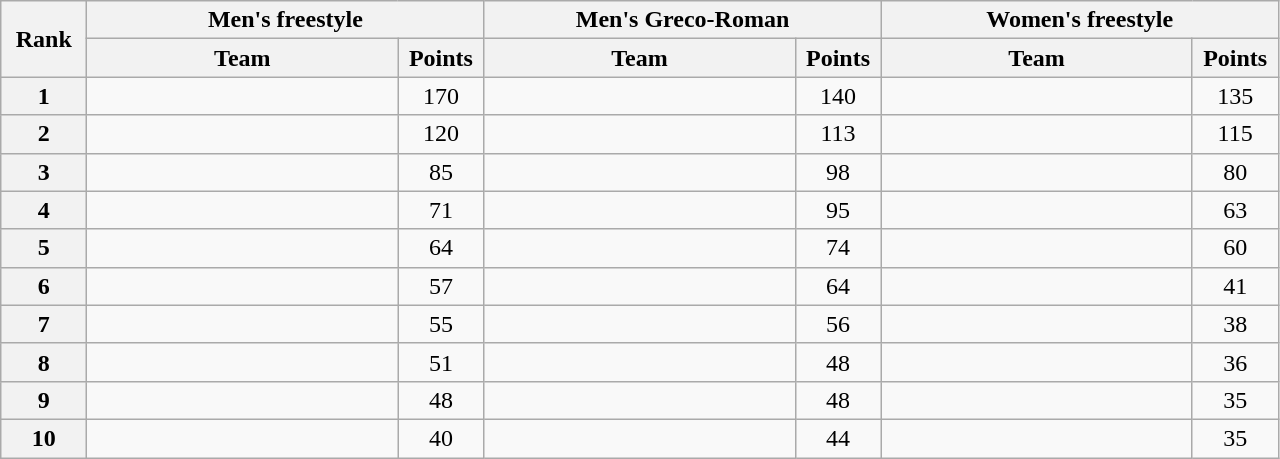<table class="wikitable" style="text-align:center;">
<tr>
<th width=50 rowspan="2">Rank</th>
<th colspan="2">Men's freestyle</th>
<th colspan="2">Men's Greco-Roman</th>
<th colspan="2">Women's freestyle</th>
</tr>
<tr>
<th width=200>Team</th>
<th width=50>Points</th>
<th width=200>Team</th>
<th width=50>Points</th>
<th width=200>Team</th>
<th width=50>Points</th>
</tr>
<tr>
<th>1</th>
<td align=left></td>
<td>170</td>
<td align=left></td>
<td>140</td>
<td align=left></td>
<td>135</td>
</tr>
<tr>
<th>2</th>
<td align=left></td>
<td>120</td>
<td align=left></td>
<td>113</td>
<td align=left></td>
<td>115</td>
</tr>
<tr>
<th>3</th>
<td align=left></td>
<td>85</td>
<td align=left></td>
<td>98</td>
<td align=left></td>
<td>80</td>
</tr>
<tr>
<th>4</th>
<td align=left></td>
<td>71</td>
<td align=left></td>
<td>95</td>
<td align=left></td>
<td>63</td>
</tr>
<tr>
<th>5</th>
<td align=left></td>
<td>64</td>
<td align=left></td>
<td>74</td>
<td align=left></td>
<td>60</td>
</tr>
<tr>
<th>6</th>
<td align=left></td>
<td>57</td>
<td align=left></td>
<td>64</td>
<td align=left></td>
<td>41</td>
</tr>
<tr>
<th>7</th>
<td align=left></td>
<td>55</td>
<td align=left></td>
<td>56</td>
<td align=left></td>
<td>38</td>
</tr>
<tr>
<th>8</th>
<td align=left></td>
<td>51</td>
<td align=left></td>
<td>48</td>
<td align=left></td>
<td>36</td>
</tr>
<tr>
<th>9</th>
<td align=left></td>
<td>48</td>
<td align=left></td>
<td>48</td>
<td align=left></td>
<td>35</td>
</tr>
<tr>
<th>10</th>
<td align=left></td>
<td>40</td>
<td align=left></td>
<td>44</td>
<td align=left></td>
<td>35</td>
</tr>
</table>
